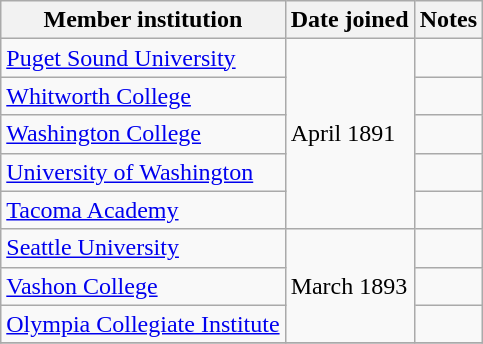<table class="wikitable">
<tr>
<th>Member institution</th>
<th>Date joined</th>
<th>Notes</th>
</tr>
<tr>
<td><a href='#'>Puget Sound University</a></td>
<td rowspan=5>April 1891</td>
<td></td>
</tr>
<tr>
<td><a href='#'>Whitworth College</a></td>
<td></td>
</tr>
<tr>
<td><a href='#'>Washington College</a></td>
<td></td>
</tr>
<tr>
<td><a href='#'>University of Washington</a></td>
<td></td>
</tr>
<tr>
<td><a href='#'>Tacoma Academy</a></td>
<td></td>
</tr>
<tr>
<td><a href='#'>Seattle University</a></td>
<td rowspan=3>March 1893</td>
<td></td>
</tr>
<tr>
<td><a href='#'>Vashon College</a></td>
<td></td>
</tr>
<tr>
<td><a href='#'>Olympia Collegiate Institute</a></td>
<td></td>
</tr>
<tr>
</tr>
</table>
